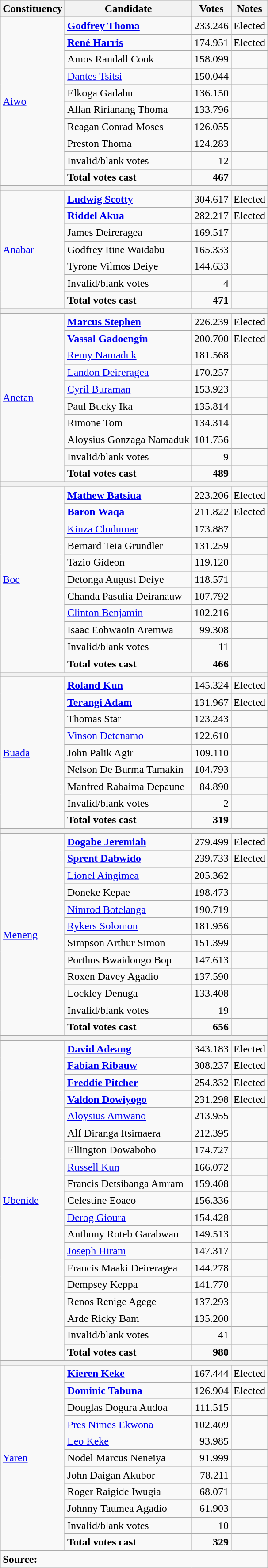<table class=wikitable style=text-align:left>
<tr>
<th>Constituency</th>
<th>Candidate</th>
<th>Votes</th>
<th>Notes</th>
</tr>
<tr>
<td rowspan=10><a href='#'>Aiwo</a></td>
<td><strong><a href='#'>Godfrey Thoma</a></strong></td>
<td align=right>233.246</td>
<td>Elected</td>
</tr>
<tr>
<td><strong><a href='#'>René Harris</a></strong></td>
<td align=right>174.951</td>
<td>Elected</td>
</tr>
<tr>
<td>Amos Randall Cook</td>
<td align=right>158.099</td>
<td></td>
</tr>
<tr>
<td><a href='#'>Dantes Tsitsi</a></td>
<td align=right>150.044</td>
<td></td>
</tr>
<tr>
<td>Elkoga Gadabu</td>
<td align=right>136.150</td>
<td></td>
</tr>
<tr>
<td>Allan Ririanang Thoma</td>
<td align=right>133.796</td>
<td></td>
</tr>
<tr>
<td>Reagan Conrad Moses</td>
<td align=right>126.055</td>
<td></td>
</tr>
<tr>
<td>Preston Thoma</td>
<td align=right>124.283</td>
<td></td>
</tr>
<tr>
<td>Invalid/blank votes</td>
<td align=right>12</td>
<td></td>
</tr>
<tr>
<td><strong>Total votes cast</strong></td>
<td align=right><strong>467</strong></td>
<td></td>
</tr>
<tr>
<th colspan=4></th>
</tr>
<tr>
<td rowspan=7><a href='#'>Anabar</a></td>
<td><strong><a href='#'>Ludwig Scotty</a></strong></td>
<td align=right>304.617</td>
<td>Elected</td>
</tr>
<tr>
<td><strong><a href='#'>Riddel Akua</a></strong></td>
<td align=right>282.217</td>
<td>Elected</td>
</tr>
<tr>
<td>James Deireragea</td>
<td align=right>169.517</td>
<td></td>
</tr>
<tr>
<td>Godfrey Itine Waidabu</td>
<td align=right>165.333</td>
<td></td>
</tr>
<tr>
<td>Tyrone Vilmos Deiye</td>
<td align=right>144.633</td>
<td></td>
</tr>
<tr>
<td>Invalid/blank votes</td>
<td align=right>4</td>
<td></td>
</tr>
<tr>
<td><strong>Total votes cast</strong></td>
<td align=right><strong>471</strong></td>
<td></td>
</tr>
<tr>
<th colspan=4></th>
</tr>
<tr>
<td rowspan=10><a href='#'>Anetan</a></td>
<td><strong><a href='#'>Marcus Stephen</a></strong></td>
<td align=right>226.239</td>
<td>Elected</td>
</tr>
<tr>
<td><strong><a href='#'>Vassal Gadoengin</a></strong></td>
<td align=right>200.700</td>
<td>Elected</td>
</tr>
<tr>
<td><a href='#'>Remy Namaduk</a></td>
<td align=right>181.568</td>
<td></td>
</tr>
<tr>
<td><a href='#'>Landon Deireragea</a></td>
<td align=right>170.257</td>
<td></td>
</tr>
<tr>
<td><a href='#'>Cyril Buraman</a></td>
<td align=right>153.923</td>
<td></td>
</tr>
<tr>
<td>Paul Bucky Ika</td>
<td align=right>135.814</td>
<td></td>
</tr>
<tr>
<td>Rimone Tom</td>
<td align=right>134.314</td>
<td></td>
</tr>
<tr>
<td>Aloysius Gonzaga Namaduk</td>
<td align=right>101.756</td>
<td></td>
</tr>
<tr>
<td>Invalid/blank votes</td>
<td align=right>9</td>
<td></td>
</tr>
<tr>
<td><strong>Total votes cast</strong></td>
<td align=right><strong>489</strong></td>
<td></td>
</tr>
<tr>
<th colspan=4></th>
</tr>
<tr>
<td rowspan=11><a href='#'>Boe</a></td>
<td><strong><a href='#'>Mathew Batsiua</a></strong></td>
<td align=right>223.206</td>
<td>Elected</td>
</tr>
<tr>
<td><strong><a href='#'>Baron Waqa</a></strong></td>
<td align=right>211.822</td>
<td>Elected</td>
</tr>
<tr>
<td><a href='#'>Kinza Clodumar</a></td>
<td align=right>173.887</td>
<td></td>
</tr>
<tr>
<td>Bernard Teia Grundler</td>
<td align=right>131.259</td>
<td></td>
</tr>
<tr>
<td>Tazio Gideon</td>
<td align=right>119.120</td>
<td></td>
</tr>
<tr>
<td>Detonga August Deiye</td>
<td align=right>118.571</td>
<td></td>
</tr>
<tr>
<td>Chanda Pasulia Deiranauw</td>
<td align=right>107.792</td>
<td></td>
</tr>
<tr>
<td><a href='#'>Clinton Benjamin</a></td>
<td align=right>102.216</td>
<td></td>
</tr>
<tr>
<td>Isaac Eobwaoin Aremwa</td>
<td align=right>99.308</td>
<td></td>
</tr>
<tr>
<td>Invalid/blank votes</td>
<td align=right>11</td>
<td></td>
</tr>
<tr>
<td><strong>Total votes cast</strong></td>
<td align=right><strong>466</strong></td>
<td></td>
</tr>
<tr>
<th colspan=4></th>
</tr>
<tr>
<td rowspan=9><a href='#'>Buada</a></td>
<td><strong><a href='#'>Roland Kun</a></strong></td>
<td align=right>145.324</td>
<td>Elected</td>
</tr>
<tr>
<td><strong><a href='#'>Terangi Adam</a></strong></td>
<td align=right>131.967</td>
<td>Elected</td>
</tr>
<tr>
<td>Thomas Star</td>
<td align=right>123.243</td>
<td></td>
</tr>
<tr>
<td><a href='#'>Vinson Detenamo</a></td>
<td align=right>122.610</td>
<td></td>
</tr>
<tr>
<td>John Palik Agir</td>
<td align=right>109.110</td>
<td></td>
</tr>
<tr>
<td>Nelson De Burma Tamakin</td>
<td align=right>104.793</td>
<td></td>
</tr>
<tr>
<td>Manfred Rabaima Depaune</td>
<td align=right>84.890</td>
<td></td>
</tr>
<tr>
<td>Invalid/blank votes</td>
<td align=right>2</td>
<td></td>
</tr>
<tr>
<td><strong>Total votes cast</strong></td>
<td align=right><strong>319</strong></td>
<td></td>
</tr>
<tr>
<th colspan=4></th>
</tr>
<tr>
<td rowspan=12><a href='#'>Meneng</a></td>
<td><strong><a href='#'>Dogabe Jeremiah</a></strong></td>
<td align=right>279.499</td>
<td>Elected</td>
</tr>
<tr>
<td><strong><a href='#'>Sprent Dabwido</a></strong></td>
<td align=right>239.733</td>
<td>Elected</td>
</tr>
<tr>
<td><a href='#'>Lionel Aingimea</a></td>
<td align=right>205.362</td>
<td></td>
</tr>
<tr>
<td>Doneke Kepae</td>
<td align=right>198.473</td>
<td></td>
</tr>
<tr>
<td><a href='#'>Nimrod Botelanga</a></td>
<td align=right>190.719</td>
<td></td>
</tr>
<tr>
<td><a href='#'>Rykers Solomon</a></td>
<td align=right>181.956</td>
<td></td>
</tr>
<tr>
<td>Simpson Arthur Simon</td>
<td align=right>151.399</td>
<td></td>
</tr>
<tr>
<td>Porthos Bwaidongo Bop</td>
<td align=right>147.613</td>
<td></td>
</tr>
<tr>
<td>Roxen Davey Agadio</td>
<td align=right>137.590</td>
<td></td>
</tr>
<tr>
<td>Lockley Denuga</td>
<td align=right>133.408</td>
<td></td>
</tr>
<tr>
<td>Invalid/blank votes</td>
<td align=right>19</td>
<td></td>
</tr>
<tr>
<td><strong>Total votes cast</strong></td>
<td align=right><strong>656</strong></td>
<td></td>
</tr>
<tr>
<th colspan=4></th>
</tr>
<tr>
<td rowspan=19><a href='#'>Ubenide</a></td>
<td><strong><a href='#'>David Adeang</a></strong></td>
<td align=right>343.183</td>
<td>Elected</td>
</tr>
<tr>
<td><strong><a href='#'>Fabian Ribauw</a></strong></td>
<td align=right>308.237</td>
<td>Elected</td>
</tr>
<tr>
<td><strong><a href='#'>Freddie Pitcher</a></strong></td>
<td align=right>254.332</td>
<td>Elected</td>
</tr>
<tr>
<td><strong><a href='#'>Valdon Dowiyogo</a></strong></td>
<td align=right>231.298</td>
<td>Elected</td>
</tr>
<tr>
<td><a href='#'>Aloysius Amwano</a></td>
<td align=right>213.955</td>
<td></td>
</tr>
<tr>
<td>Alf Diranga Itsimaera</td>
<td align=right>212.395</td>
<td></td>
</tr>
<tr>
<td>Ellington Dowabobo</td>
<td align=right>174.727</td>
<td></td>
</tr>
<tr>
<td><a href='#'>Russell Kun</a></td>
<td align=right>166.072</td>
<td></td>
</tr>
<tr>
<td>Francis Detsibanga Amram</td>
<td align=right>159.408</td>
<td></td>
</tr>
<tr>
<td>Celestine Eoaeo</td>
<td align=right>156.336</td>
<td></td>
</tr>
<tr>
<td><a href='#'>Derog Gioura</a></td>
<td align=right>154.428</td>
<td></td>
</tr>
<tr>
<td>Anthony Roteb Garabwan</td>
<td align=right>149.513</td>
<td></td>
</tr>
<tr>
<td><a href='#'>Joseph Hiram</a></td>
<td align=right>147.317</td>
<td></td>
</tr>
<tr>
<td>Francis Maaki Deireragea</td>
<td align=right>144.278</td>
<td></td>
</tr>
<tr>
<td>Dempsey Keppa</td>
<td align=right>141.770</td>
<td></td>
</tr>
<tr>
<td>Renos Renige Agege</td>
<td align=right>137.293</td>
<td></td>
</tr>
<tr>
<td>Arde Ricky Bam</td>
<td align=right>135.200</td>
<td></td>
</tr>
<tr>
<td>Invalid/blank votes</td>
<td align=right>41</td>
<td></td>
</tr>
<tr>
<td><strong>Total votes cast</strong></td>
<td align=right><strong>980</strong></td>
<td></td>
</tr>
<tr>
<th colspan=4></th>
</tr>
<tr>
<td rowspan=11><a href='#'>Yaren</a></td>
<td><strong><a href='#'>Kieren Keke</a></strong></td>
<td align=right>167.444</td>
<td>Elected</td>
</tr>
<tr>
<td><strong><a href='#'>Dominic Tabuna</a></strong></td>
<td align=right>126.904</td>
<td>Elected</td>
</tr>
<tr>
<td>Douglas Dogura Audoa</td>
<td align=right>111.515</td>
<td></td>
</tr>
<tr>
<td><a href='#'>Pres Nimes Ekwona</a></td>
<td align=right>102.409</td>
<td></td>
</tr>
<tr>
<td><a href='#'>Leo Keke</a></td>
<td align=right>93.985</td>
<td></td>
</tr>
<tr>
<td>Nodel Marcus Neneiya</td>
<td align=right>91.999</td>
<td></td>
</tr>
<tr>
<td>John Daigan Akubor</td>
<td align=right>78.211</td>
<td></td>
</tr>
<tr>
<td>Roger Raigide Iwugia</td>
<td align=right>68.071</td>
<td></td>
</tr>
<tr>
<td>Johnny Taumea Agadio</td>
<td align=right>61.903</td>
<td></td>
</tr>
<tr>
<td>Invalid/blank votes</td>
<td align=right>10</td>
<td></td>
</tr>
<tr>
<td><strong>Total votes cast</strong></td>
<td align=right><strong>329</strong></td>
<td></td>
</tr>
<tr>
<td align=left colspan=4><strong>Source:</strong> </td>
</tr>
</table>
